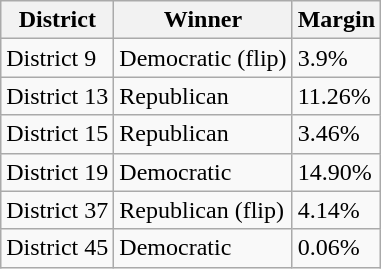<table class="wikitable sortable">
<tr>
<th>District</th>
<th>Winner</th>
<th>Margin</th>
</tr>
<tr>
<td>District 9</td>
<td data-sort-value=1 >Democratic (flip)</td>
<td>3.9%</td>
</tr>
<tr>
<td>District 13</td>
<td data-sort-value=1 >Republican</td>
<td>11.26%</td>
</tr>
<tr>
<td>District 15</td>
<td data-sort-value=1 >Republican</td>
<td>3.46%</td>
</tr>
<tr>
<td>District 19</td>
<td data-sort-value=1 >Democratic</td>
<td>14.90%</td>
</tr>
<tr>
<td>District 37</td>
<td data-sort-value=1 >Republican (flip)</td>
<td>4.14%</td>
</tr>
<tr>
<td>District 45</td>
<td data-sort-value=1 >Democratic</td>
<td>0.06%</td>
</tr>
</table>
